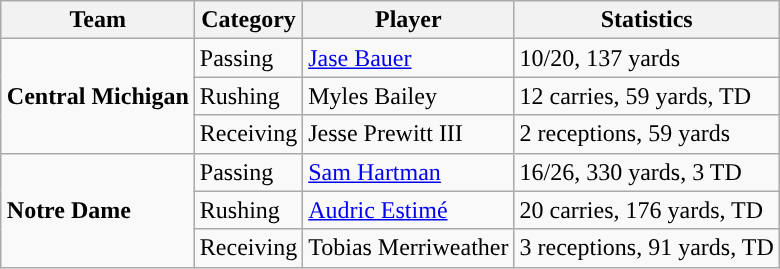<table class="wikitable" style="float: right;">
<tr>
<th>Team</th>
<th>Category</th>
<th>Player</th>
<th>Statistics</th>
</tr>
<tr>
<td rowspan=3><strong>Central Michigan</strong></td>
<td>Passing</td>
<td><a href='#'>Jase Bauer</a></td>
<td>10/20, 137 yards</td>
</tr>
<tr>
<td>Rushing</td>
<td>Myles Bailey</td>
<td>12 carries, 59 yards, TD</td>
</tr>
<tr>
<td>Receiving</td>
<td>Jesse Prewitt III</td>
<td>2 receptions, 59 yards</td>
</tr>
<tr>
<td rowspan=3><strong>Notre Dame</strong></td>
<td>Passing</td>
<td><a href='#'>Sam Hartman</a></td>
<td>16/26, 330 yards, 3 TD</td>
</tr>
<tr>
<td>Rushing</td>
<td><a href='#'>Audric Estimé</a></td>
<td>20 carries, 176 yards, TD</td>
</tr>
<tr>
<td>Receiving</td>
<td>Tobias Merriweather</td>
<td>3 receptions, 91 yards, TD</td>
</tr>
</table>
